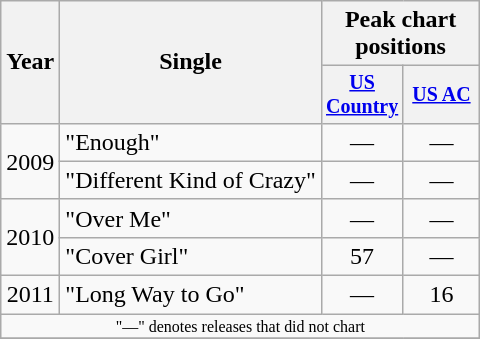<table class="wikitable" style="text-align:center;">
<tr>
<th rowspan="2">Year</th>
<th rowspan="2">Single</th>
<th colspan="2">Peak chart<br>positions</th>
</tr>
<tr style="font-size:smaller;">
<th width="45"><a href='#'>US Country</a></th>
<th width="45"><a href='#'>US AC</a></th>
</tr>
<tr>
<td rowspan="2">2009</td>
<td align="left">"Enough"</td>
<td>—</td>
<td>—</td>
</tr>
<tr>
<td align="left">"Different Kind of Crazy"</td>
<td>—</td>
<td>—</td>
</tr>
<tr>
<td rowspan="2">2010</td>
<td align="left">"Over Me"</td>
<td>—</td>
<td>—</td>
</tr>
<tr>
<td align="left">"Cover Girl"</td>
<td>57</td>
<td>—</td>
</tr>
<tr>
<td>2011</td>
<td align="left">"Long Way to Go"</td>
<td>—</td>
<td>16</td>
</tr>
<tr>
<td colspan="5" style="font-size:8pt">"—" denotes releases that did not chart</td>
</tr>
<tr>
</tr>
</table>
